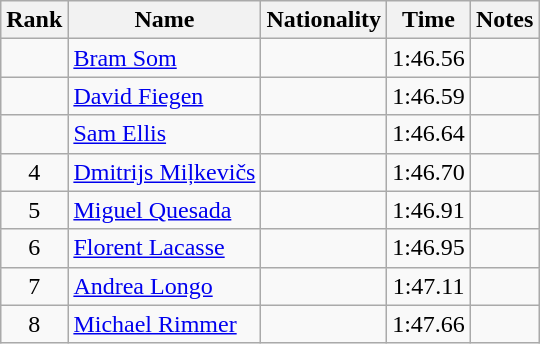<table class="wikitable sortable" style="text-align:center">
<tr>
<th>Rank</th>
<th>Name</th>
<th>Nationality</th>
<th>Time</th>
<th>Notes</th>
</tr>
<tr>
<td></td>
<td align=left><a href='#'>Bram Som</a></td>
<td align=left></td>
<td>1:46.56</td>
<td></td>
</tr>
<tr>
<td></td>
<td align=left><a href='#'>David Fiegen</a></td>
<td align=left></td>
<td>1:46.59</td>
<td></td>
</tr>
<tr>
<td></td>
<td align=left><a href='#'>Sam Ellis</a></td>
<td align=left></td>
<td>1:46.64</td>
<td></td>
</tr>
<tr>
<td>4</td>
<td align=left><a href='#'>Dmitrijs Miļkevičs</a></td>
<td align=left></td>
<td>1:46.70</td>
<td></td>
</tr>
<tr>
<td>5</td>
<td align=left><a href='#'>Miguel Quesada</a></td>
<td align=left></td>
<td>1:46.91</td>
<td></td>
</tr>
<tr>
<td>6</td>
<td align=left><a href='#'>Florent Lacasse</a></td>
<td align=left></td>
<td>1:46.95</td>
<td></td>
</tr>
<tr>
<td>7</td>
<td align=left><a href='#'>Andrea Longo</a></td>
<td align=left></td>
<td>1:47.11</td>
<td></td>
</tr>
<tr>
<td>8</td>
<td align=left><a href='#'>Michael Rimmer</a></td>
<td align=left></td>
<td>1:47.66</td>
<td></td>
</tr>
</table>
